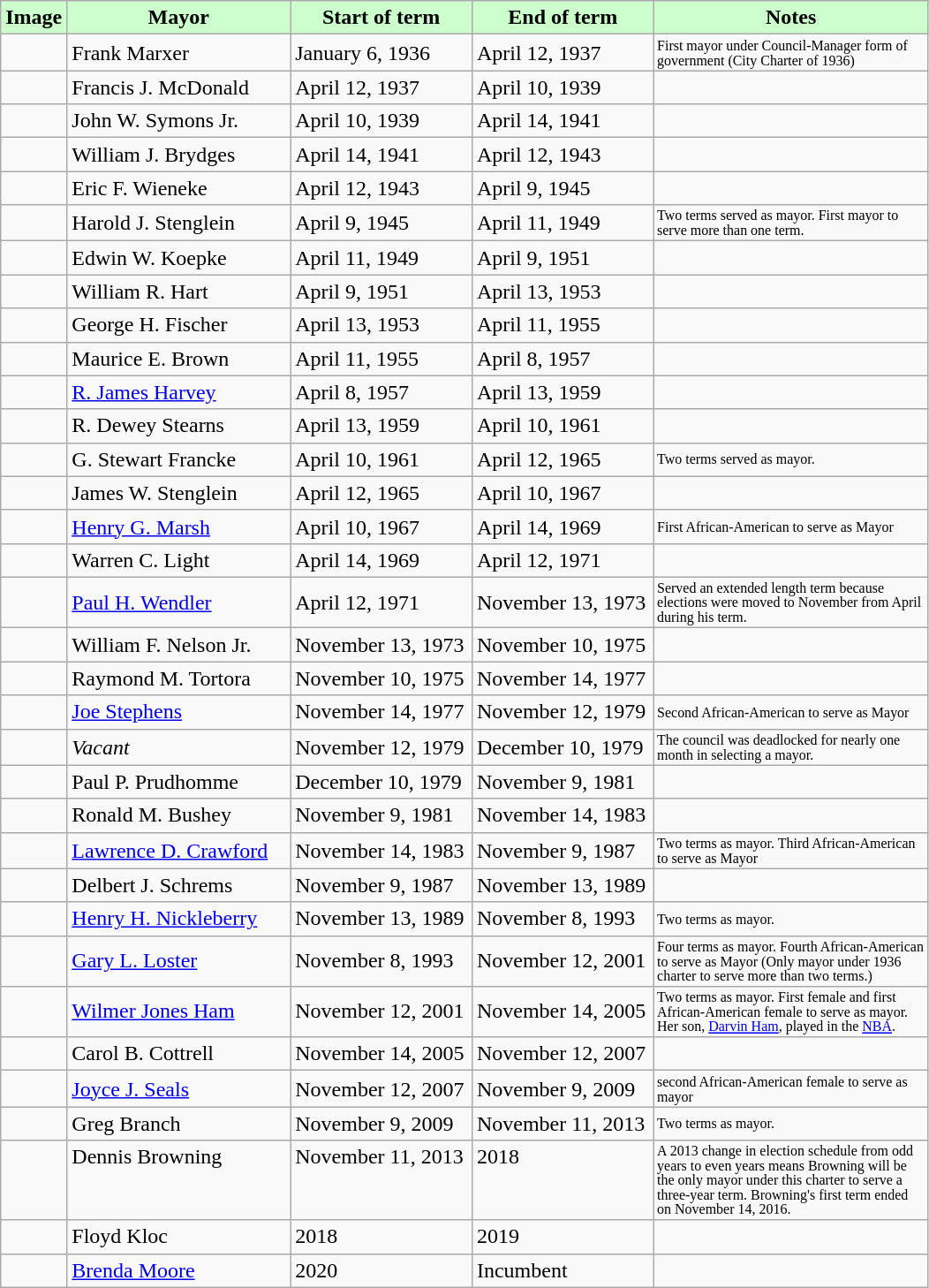<table class="wikitable">
<tr style="background-color:#CCFFCC;font-weight:bold" align="center">
<td>Image</td>
<td width="161.25" Height="14.25">Mayor</td>
<td width="129.75">Start of term</td>
<td width="129.75">End of term</td>
<td width="200.00">Notes</td>
</tr>
<tr>
<td></td>
<td Height="14.25">Frank Marxer</td>
<td>January 6, 1936</td>
<td>April 12, 1937</td>
<td style="font-size:8pt">First mayor under Council-Manager form of government (City Charter of 1936)</td>
</tr>
<tr>
<td></td>
<td Height="14.25">Francis J. McDonald</td>
<td>April 12, 1937</td>
<td>April 10, 1939</td>
<td style="font-size:8pt"></td>
</tr>
<tr>
<td></td>
<td Height="14.25">John W. Symons Jr.</td>
<td>April 10, 1939</td>
<td>April 14, 1941</td>
<td style="font-size:8pt"></td>
</tr>
<tr>
<td></td>
<td Height="14.25">William J. Brydges</td>
<td>April 14, 1941</td>
<td>April 12, 1943</td>
<td style="font-size:8pt"></td>
</tr>
<tr>
<td></td>
<td Height="14.25">Eric F. Wieneke</td>
<td>April 12, 1943</td>
<td>April 9, 1945</td>
<td style="font-size:8pt"></td>
</tr>
<tr>
<td></td>
<td Height="14.25">Harold J. Stenglein</td>
<td>April 9, 1945</td>
<td>April 11, 1949</td>
<td style="font-size:8pt">Two terms served as mayor. First mayor to serve more than one term.</td>
</tr>
<tr>
<td></td>
<td Height="14.25">Edwin W. Koepke</td>
<td>April 11, 1949</td>
<td>April 9, 1951</td>
<td style="font-size:8pt"></td>
</tr>
<tr>
<td></td>
<td Height="14.25">William R. Hart</td>
<td>April 9, 1951</td>
<td>April 13, 1953</td>
<td style="font-size:8pt"></td>
</tr>
<tr>
<td></td>
<td Height="14.25">George H. Fischer</td>
<td>April 13, 1953</td>
<td>April 11, 1955</td>
<td style="font-size:8pt"></td>
</tr>
<tr>
<td></td>
<td Height="14.25">Maurice E. Brown</td>
<td>April 11, 1955</td>
<td>April 8, 1957</td>
<td style="font-size:8pt"></td>
</tr>
<tr>
<td></td>
<td Height="14.25"><a href='#'>R. James Harvey</a></td>
<td>April 8, 1957</td>
<td>April 13, 1959</td>
<td style="font-size:8pt"></td>
</tr>
<tr>
<td></td>
<td Height="14.25">R. Dewey Stearns</td>
<td>April 13, 1959</td>
<td>April 10, 1961</td>
<td style="font-size:8pt"></td>
</tr>
<tr>
<td></td>
<td Height="14.25">G. Stewart Francke</td>
<td>April 10, 1961</td>
<td>April 12, 1965</td>
<td style="font-size:8pt">Two terms served as mayor.</td>
</tr>
<tr>
<td></td>
<td Height="14.25">James W. Stenglein</td>
<td>April 12, 1965</td>
<td>April 10, 1967</td>
<td style="font-size:8pt"></td>
</tr>
<tr>
<td></td>
<td Height="14.25"><a href='#'>Henry G. Marsh</a></td>
<td>April 10, 1967</td>
<td>April 14, 1969</td>
<td style="font-size:8pt">First African-American to serve as Mayor</td>
</tr>
<tr>
<td></td>
<td Height="14.25">Warren C. Light</td>
<td valign="top">April 14, 1969</td>
<td valign="top">April 12, 1971</td>
<td style="font-size:8pt" align="center" valign="top"></td>
</tr>
<tr>
<td></td>
<td Height="14.25"><a href='#'>Paul H. Wendler</a></td>
<td>April 12, 1971</td>
<td>November 13, 1973</td>
<td style="font-size:8pt">Served an extended length term because elections were moved to November from April during his term.</td>
</tr>
<tr>
<td></td>
<td Height="14.25">William F. Nelson Jr.</td>
<td>November 13, 1973</td>
<td>November 10, 1975</td>
<td style="font-size:8pt"></td>
</tr>
<tr>
<td></td>
<td Height="14.25">Raymond M. Tortora</td>
<td>November 10, 1975</td>
<td>November 14, 1977</td>
<td style="font-size:8pt"></td>
</tr>
<tr>
<td></td>
<td Height="14.25"><a href='#'>Joe Stephens</a></td>
<td>November 14, 1977</td>
<td>November 12, 1979</td>
<td style="font-size:8pt">Second African-American to serve as Mayor</td>
</tr>
<tr>
<td></td>
<td Height="14.25"><em>Vacant</em></td>
<td>November 12, 1979</td>
<td>December 10, 1979</td>
<td style="font-size:8pt">The council was deadlocked for nearly one month in selecting a mayor.</td>
</tr>
<tr>
<td></td>
<td Height="14.25">Paul P. Prudhomme</td>
<td>December 10, 1979</td>
<td>November 9, 1981</td>
<td style="font-size:8pt"></td>
</tr>
<tr>
<td></td>
<td Height="14.25">Ronald M. Bushey</td>
<td>November 9, 1981</td>
<td>November 14, 1983</td>
<td style="font-size:8pt"></td>
</tr>
<tr>
<td></td>
<td Height="14.25"><a href='#'>Lawrence D. Crawford</a></td>
<td>November 14, 1983</td>
<td>November 9, 1987</td>
<td style="font-size:8pt">Two terms as mayor. Third African-American to serve as Mayor</td>
</tr>
<tr>
<td></td>
<td Height="14.25">Delbert J. Schrems</td>
<td>November 9, 1987</td>
<td>November 13, 1989</td>
<td style="font-size:8pt"></td>
</tr>
<tr>
<td></td>
<td Height="14.25"><a href='#'>Henry H. Nickleberry</a></td>
<td>November 13, 1989</td>
<td>November 8, 1993</td>
<td style="font-size:8pt">Two terms as mayor.</td>
</tr>
<tr>
<td></td>
<td Height="14.25"><a href='#'>Gary L. Loster</a></td>
<td>November 8, 1993</td>
<td>November 12, 2001</td>
<td style="font-size:8pt">Four terms as mayor. Fourth African-American to serve as Mayor (Only mayor under 1936 charter to serve more than two terms.)</td>
</tr>
<tr>
<td></td>
<td Height="14.25"><a href='#'>Wilmer Jones Ham</a></td>
<td>November 12, 2001</td>
<td>November 14, 2005</td>
<td style="font-size:8pt" valign="top">Two terms as mayor. First female and first African-American female to serve as mayor. Her son, <a href='#'>Darvin Ham</a>, played in the <a href='#'>NBA</a>.</td>
</tr>
<tr>
<td></td>
<td Height="14.25">Carol B. Cottrell</td>
<td>November 14, 2005</td>
<td>November 12, 2007</td>
<td style="font-size:8pt" valign="top"></td>
</tr>
<tr>
<td></td>
<td Height="14.25"><a href='#'>Joyce J. Seals</a></td>
<td>November 12, 2007</td>
<td>November 9, 2009</td>
<td style="font-size:8pt" valign="top">second African-American female to serve as mayor</td>
</tr>
<tr>
<td></td>
<td Height="12.75">Greg Branch</td>
<td valign="top">November 9, 2009</td>
<td valign="top">November 11, 2013</td>
<td style="font-size:8pt">Two terms as mayor.</td>
</tr>
<tr>
<td></td>
<td Height="12.75" valign="top">Dennis Browning</td>
<td valign="top">November 11, 2013</td>
<td valign="top">2018</td>
<td style="font-size:8pt" valign="top">A 2013 change in election schedule from odd years to even years means Browning will be the only mayor under this charter to serve a three-year term. Browning's first term ended on November 14, 2016.</td>
</tr>
<tr>
<td></td>
<td Height="12.75">Floyd Kloc</td>
<td valign="top">2018</td>
<td valign="top">2019</td>
<td style="font-size:8pt" valign="top"></td>
</tr>
<tr>
<td></td>
<td Height="12.75"><a href='#'>Brenda Moore</a></td>
<td valign="top">2020</td>
<td valign="top">Incumbent</td>
<td style="font-size:8pt" valign="top"></td>
</tr>
</table>
